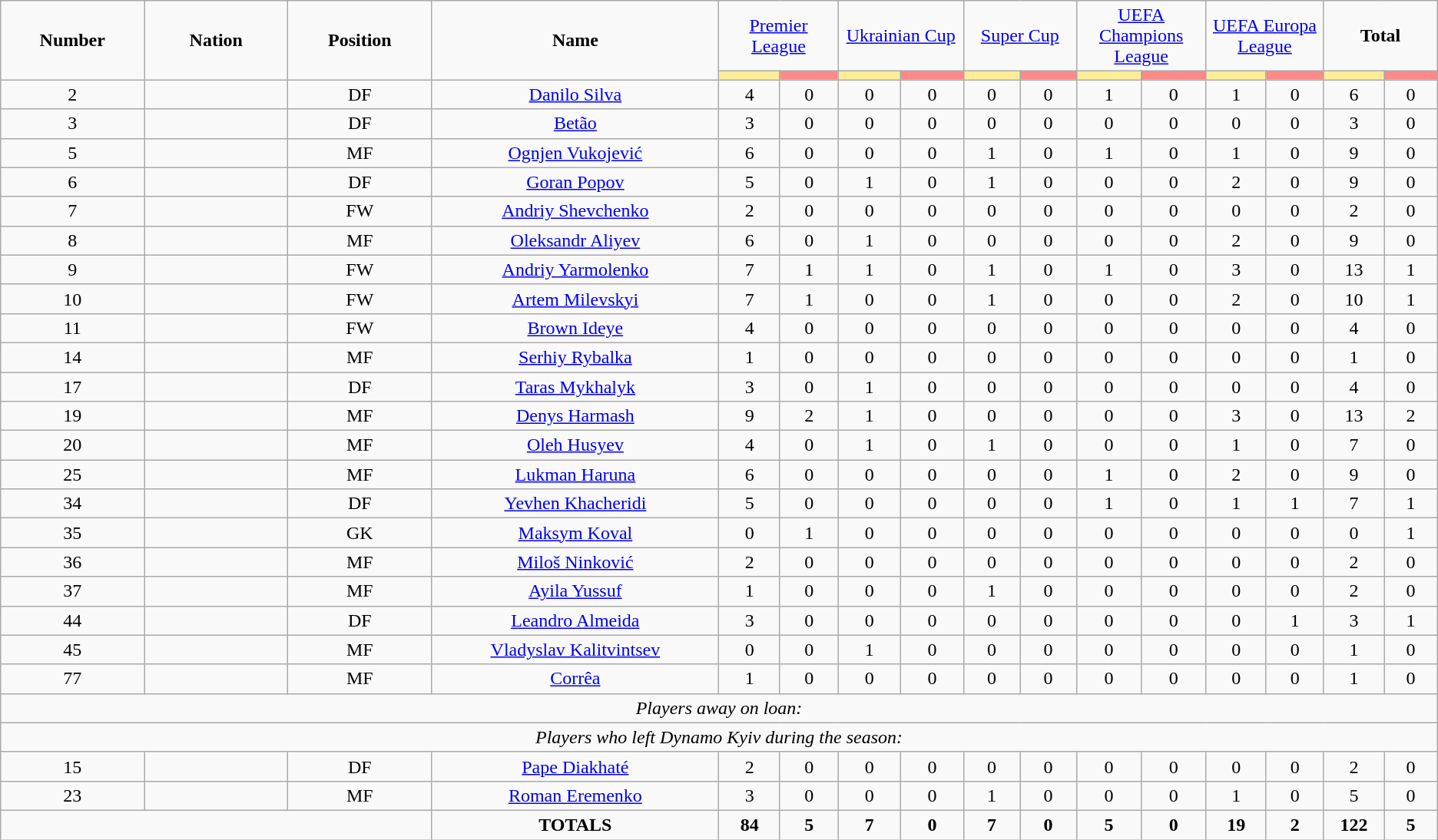<table class="wikitable" style="font-size: 100%; text-align: center;">
<tr>
<td rowspan="2" width="10%" align="center"><strong>Number</strong></td>
<td rowspan="2" width="10%" align="center"><strong>Nation</strong></td>
<td rowspan="2" width="10%" align="center"><strong>Position</strong></td>
<td rowspan="2" width="20%" align="center"><strong>Name</strong></td>
<td colspan="2" align="center"><a href='#'>Premier League</a></td>
<td colspan="2" align="center"><a href='#'>Ukrainian Cup</a></td>
<td colspan="2" align="center"><a href='#'>Super Cup</a></td>
<td colspan="2" align="center"><a href='#'>UEFA Champions League</a></td>
<td colspan="2" align="center"><a href='#'>UEFA Europa League</a></td>
<td colspan="2" align="center"><strong>Total</strong></td>
</tr>
<tr>
<th width=60 style="background: #FFEE99"></th>
<th width=60 style="background: #FF8888"></th>
<th width=60 style="background: #FFEE99"></th>
<th width=60 style="background: #FF8888"></th>
<th width=60 style="background: #FFEE99"></th>
<th width=60 style="background: #FF8888"></th>
<th width=60 style="background: #FFEE99"></th>
<th width=60 style="background: #FF8888"></th>
<th width=60 style="background: #FFEE99"></th>
<th width=60 style="background: #FF8888"></th>
<th width=60 style="background: #FFEE99"></th>
<th width=60 style="background: #FF8888"></th>
</tr>
<tr>
<td>2</td>
<td></td>
<td>DF</td>
<td><a href='#'>Danilo Silva</a></td>
<td>4</td>
<td>0</td>
<td>0</td>
<td>0</td>
<td>0</td>
<td>0</td>
<td>1</td>
<td>0</td>
<td>1</td>
<td>0</td>
<td>6</td>
<td>0</td>
</tr>
<tr>
<td>3</td>
<td></td>
<td>DF</td>
<td><a href='#'>Betão</a></td>
<td>3</td>
<td>0</td>
<td>0</td>
<td>0</td>
<td>0</td>
<td>0</td>
<td>0</td>
<td>0</td>
<td>0</td>
<td>0</td>
<td>3</td>
<td>0</td>
</tr>
<tr>
<td>5</td>
<td></td>
<td>MF</td>
<td><a href='#'>Ognjen Vukojević</a></td>
<td>6</td>
<td>0</td>
<td>0</td>
<td>0</td>
<td>1</td>
<td>0</td>
<td>1</td>
<td>0</td>
<td>1</td>
<td>0</td>
<td>9</td>
<td>0</td>
</tr>
<tr>
<td>6</td>
<td></td>
<td>DF</td>
<td><a href='#'>Goran Popov</a></td>
<td>5</td>
<td>0</td>
<td>1</td>
<td>0</td>
<td>1</td>
<td>0</td>
<td>0</td>
<td>0</td>
<td>2</td>
<td>0</td>
<td>9</td>
<td>0</td>
</tr>
<tr>
<td>7</td>
<td></td>
<td>FW</td>
<td><a href='#'>Andriy Shevchenko</a></td>
<td>2</td>
<td>0</td>
<td>0</td>
<td>0</td>
<td>0</td>
<td>0</td>
<td>0</td>
<td>0</td>
<td>0</td>
<td>0</td>
<td>2</td>
<td>0</td>
</tr>
<tr>
<td>8</td>
<td></td>
<td>MF</td>
<td><a href='#'>Oleksandr Aliyev</a></td>
<td>6</td>
<td>0</td>
<td>1</td>
<td>0</td>
<td>0</td>
<td>0</td>
<td>0</td>
<td>0</td>
<td>2</td>
<td>0</td>
<td>9</td>
<td>0</td>
</tr>
<tr>
<td>9</td>
<td></td>
<td>FW</td>
<td><a href='#'>Andriy Yarmolenko</a></td>
<td>7</td>
<td>1</td>
<td>1</td>
<td>0</td>
<td>1</td>
<td>0</td>
<td>1</td>
<td>0</td>
<td>3</td>
<td>0</td>
<td>13</td>
<td>1</td>
</tr>
<tr>
<td>10</td>
<td></td>
<td>FW</td>
<td><a href='#'>Artem Milevskyi</a></td>
<td>7</td>
<td>1</td>
<td>0</td>
<td>0</td>
<td>1</td>
<td>0</td>
<td>0</td>
<td>0</td>
<td>2</td>
<td>0</td>
<td>10</td>
<td>1</td>
</tr>
<tr>
<td>11</td>
<td></td>
<td>FW</td>
<td><a href='#'>Brown Ideye</a></td>
<td>4</td>
<td>0</td>
<td>0</td>
<td>0</td>
<td>0</td>
<td>0</td>
<td>0</td>
<td>0</td>
<td>0</td>
<td>0</td>
<td>4</td>
<td>0</td>
</tr>
<tr>
<td>14</td>
<td></td>
<td>MF</td>
<td><a href='#'>Serhiy Rybalka</a></td>
<td>1</td>
<td>0</td>
<td>0</td>
<td>0</td>
<td>0</td>
<td>0</td>
<td>0</td>
<td>0</td>
<td>0</td>
<td>0</td>
<td>1</td>
<td>0</td>
</tr>
<tr>
<td>17</td>
<td></td>
<td>DF</td>
<td><a href='#'>Taras Mykhalyk</a></td>
<td>3</td>
<td>0</td>
<td>1</td>
<td>0</td>
<td>0</td>
<td>0</td>
<td>0</td>
<td>0</td>
<td>0</td>
<td>0</td>
<td>4</td>
<td>0</td>
</tr>
<tr>
<td>19</td>
<td></td>
<td>MF</td>
<td><a href='#'>Denys Harmash</a></td>
<td>9</td>
<td>2</td>
<td>1</td>
<td>0</td>
<td>0</td>
<td>0</td>
<td>0</td>
<td>0</td>
<td>3</td>
<td>0</td>
<td>13</td>
<td>2</td>
</tr>
<tr>
<td>20</td>
<td></td>
<td>MF</td>
<td><a href='#'>Oleh Husyev</a></td>
<td>4</td>
<td>0</td>
<td>1</td>
<td>0</td>
<td>1</td>
<td>0</td>
<td>0</td>
<td>0</td>
<td>1</td>
<td>0</td>
<td>7</td>
<td>0</td>
</tr>
<tr>
<td>25</td>
<td></td>
<td>MF</td>
<td><a href='#'>Lukman Haruna</a></td>
<td>6</td>
<td>0</td>
<td>0</td>
<td>0</td>
<td>0</td>
<td>0</td>
<td>1</td>
<td>0</td>
<td>2</td>
<td>0</td>
<td>9</td>
<td>0</td>
</tr>
<tr>
<td>34</td>
<td></td>
<td>DF</td>
<td><a href='#'>Yevhen Khacheridi</a></td>
<td>5</td>
<td>0</td>
<td>0</td>
<td>0</td>
<td>0</td>
<td>0</td>
<td>1</td>
<td>0</td>
<td>1</td>
<td>1</td>
<td>7</td>
<td>1</td>
</tr>
<tr>
<td>35</td>
<td></td>
<td>GK</td>
<td><a href='#'>Maksym Koval</a></td>
<td>0</td>
<td>1</td>
<td>0</td>
<td>0</td>
<td>0</td>
<td>0</td>
<td>0</td>
<td>0</td>
<td>0</td>
<td>0</td>
<td>0</td>
<td>1</td>
</tr>
<tr>
<td>36</td>
<td></td>
<td>MF</td>
<td><a href='#'>Miloš Ninković</a></td>
<td>2</td>
<td>0</td>
<td>0</td>
<td>0</td>
<td>0</td>
<td>0</td>
<td>0</td>
<td>0</td>
<td>0</td>
<td>0</td>
<td>2</td>
<td>0</td>
</tr>
<tr>
<td>37</td>
<td></td>
<td>MF</td>
<td><a href='#'>Ayila Yussuf</a></td>
<td>1</td>
<td>0</td>
<td>0</td>
<td>0</td>
<td>1</td>
<td>0</td>
<td>0</td>
<td>0</td>
<td>0</td>
<td>0</td>
<td>2</td>
<td>0</td>
</tr>
<tr>
<td>44</td>
<td></td>
<td>DF</td>
<td><a href='#'>Leandro Almeida</a></td>
<td>3</td>
<td>0</td>
<td>0</td>
<td>0</td>
<td>0</td>
<td>0</td>
<td>0</td>
<td>0</td>
<td>0</td>
<td>1</td>
<td>3</td>
<td>1</td>
</tr>
<tr>
<td>45</td>
<td></td>
<td>MF</td>
<td><a href='#'>Vladyslav Kalitvintsev</a></td>
<td>0</td>
<td>0</td>
<td>1</td>
<td>0</td>
<td>0</td>
<td>0</td>
<td>0</td>
<td>0</td>
<td>0</td>
<td>0</td>
<td>1</td>
<td>0</td>
</tr>
<tr>
<td>77</td>
<td></td>
<td>MF</td>
<td><a href='#'>Corrêa</a></td>
<td>1</td>
<td>0</td>
<td>0</td>
<td>0</td>
<td>0</td>
<td>0</td>
<td>0</td>
<td>0</td>
<td>0</td>
<td>0</td>
<td>1</td>
<td>0</td>
</tr>
<tr>
<td colspan="17"><em>Players away on loan:</em></td>
</tr>
<tr>
<td colspan="17"><em>Players who left Dynamo Kyiv during the season:</em></td>
</tr>
<tr>
<td>15</td>
<td></td>
<td>DF</td>
<td><a href='#'>Pape Diakhaté</a></td>
<td>2</td>
<td>0</td>
<td>0</td>
<td>0</td>
<td>0</td>
<td>0</td>
<td>0</td>
<td>0</td>
<td>0</td>
<td>0</td>
<td>2</td>
<td>0</td>
</tr>
<tr>
<td>23</td>
<td></td>
<td>MF</td>
<td><a href='#'>Roman Eremenko</a></td>
<td>3</td>
<td>0</td>
<td>0</td>
<td>0</td>
<td>1</td>
<td>0</td>
<td>0</td>
<td>0</td>
<td>1</td>
<td>0</td>
<td>5</td>
<td>0</td>
</tr>
<tr>
<td colspan="3"></td>
<td><strong>TOTALS</strong></td>
<td><strong>84</strong></td>
<td><strong>5</strong></td>
<td><strong>7</strong></td>
<td><strong>0</strong></td>
<td><strong>7</strong></td>
<td><strong>0</strong></td>
<td><strong>5</strong></td>
<td><strong>0</strong></td>
<td><strong>19</strong></td>
<td><strong>2</strong></td>
<td><strong>122</strong></td>
<td><strong>5</strong></td>
</tr>
</table>
